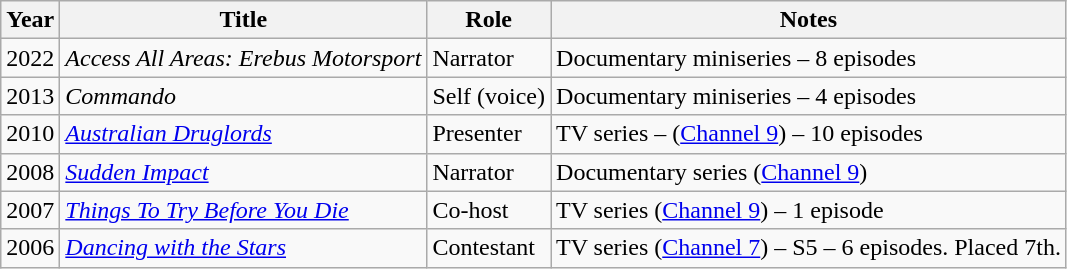<table class="wikitable">
<tr>
<th>Year</th>
<th>Title</th>
<th>Role</th>
<th>Notes</th>
</tr>
<tr>
<td>2022</td>
<td><em>Access All Areas: Erebus Motorsport</em></td>
<td>Narrator</td>
<td>Documentary miniseries – 8 episodes</td>
</tr>
<tr>
<td>2013</td>
<td><em>Commando</em></td>
<td>Self (voice)</td>
<td>Documentary miniseries – 4 episodes</td>
</tr>
<tr>
<td>2010</td>
<td><em><a href='#'>Australian Druglords</a></em></td>
<td>Presenter</td>
<td>TV series – (<a href='#'>Channel 9</a>) – 10 episodes</td>
</tr>
<tr>
<td>2008</td>
<td><em><a href='#'>Sudden Impact</a></em></td>
<td>Narrator</td>
<td>Documentary series (<a href='#'>Channel 9</a>)</td>
</tr>
<tr>
<td>2007</td>
<td><em><a href='#'>Things To Try Before You Die</a></em></td>
<td>Co-host</td>
<td>TV series (<a href='#'>Channel 9</a>) – 1 episode</td>
</tr>
<tr>
<td>2006</td>
<td><em><a href='#'>Dancing with the Stars</a></em></td>
<td>Contestant</td>
<td>TV series (<a href='#'>Channel 7</a>) – S5 – 6 episodes. Placed 7th.</td>
</tr>
</table>
